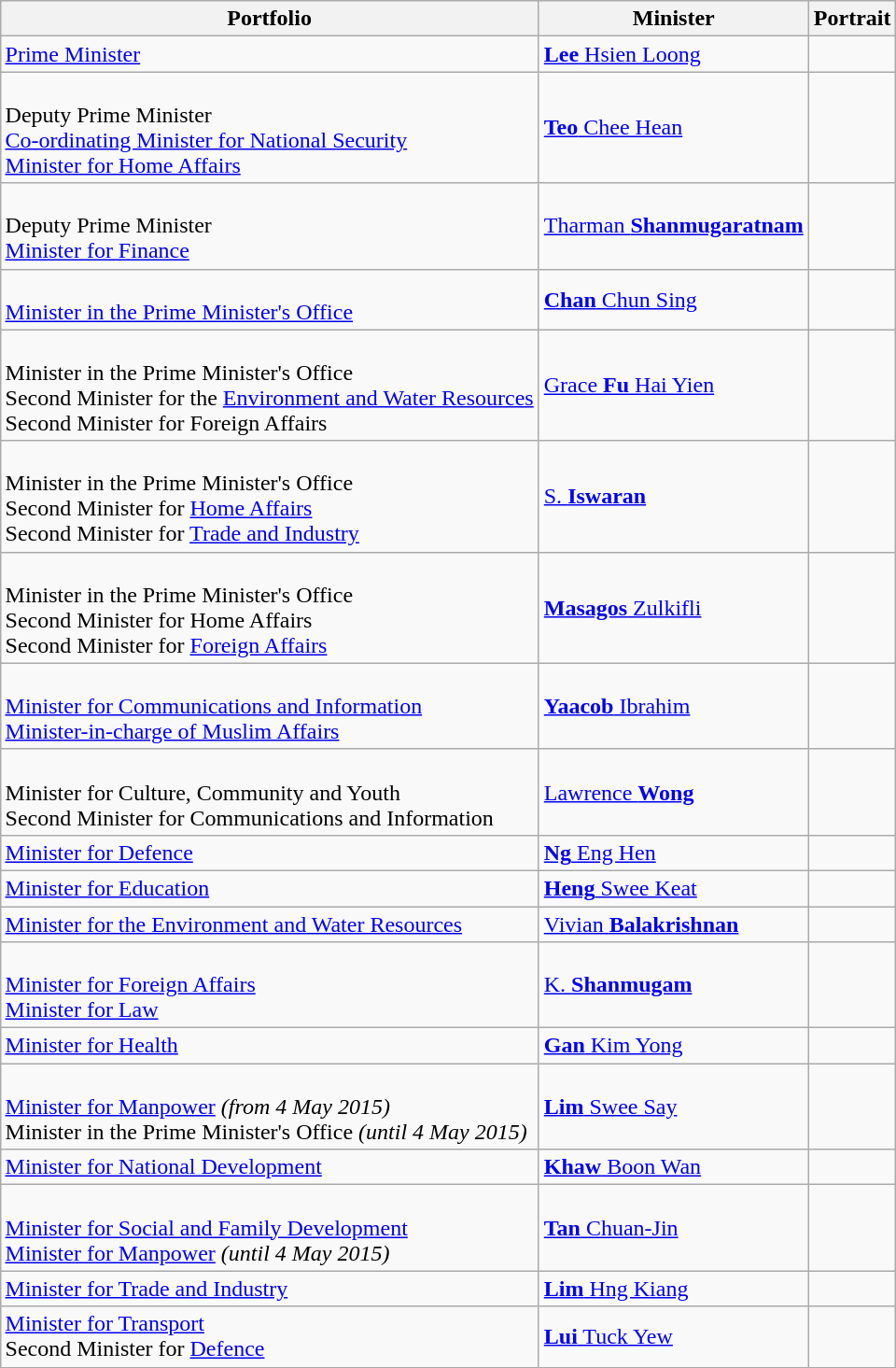<table class="wikitable" style="margin: 1em auto 1em auto">
<tr>
<th>Portfolio</th>
<th>Minister</th>
<th>Portrait</th>
</tr>
<tr>
<td><a href='#'>Prime Minister</a></td>
<td><a href='#'><strong>Lee</strong> Hsien Loong</a></td>
<td></td>
</tr>
<tr>
<td><br>Deputy Prime Minister<br>
<a href='#'>Co-ordinating Minister for National Security</a><br>
<a href='#'>Minister for Home Affairs</a></td>
<td><a href='#'><strong>Teo</strong> Chee Hean</a></td>
<td></td>
</tr>
<tr>
<td><br>Deputy Prime Minister<br>
<a href='#'>Minister for Finance</a><br></td>
<td><a href='#'>Tharman <strong>Shanmugaratnam</strong></a></td>
<td></td>
</tr>
<tr>
<td><br><a href='#'>Minister in the Prime Minister's Office</a></td>
<td><a href='#'><strong>Chan</strong> Chun Sing</a></td>
<td></td>
</tr>
<tr>
<td><br>Minister in the Prime Minister's Office<br>
Second Minister for the <a href='#'>Environment and Water Resources</a><br>
Second Minister for Foreign Affairs</td>
<td><a href='#'>Grace <strong>Fu</strong> Hai Yien</a></td>
<td></td>
</tr>
<tr>
<td><br>Minister in the Prime Minister's Office<br>
Second Minister for <a href='#'>Home Affairs</a><br>
Second Minister for <a href='#'>Trade and Industry</a></td>
<td><a href='#'>S. <strong>Iswaran</strong></a></td>
<td></td>
</tr>
<tr>
<td><br>Minister in the Prime Minister's Office<br>
Second Minister for Home Affairs<br>
Second Minister for <a href='#'>Foreign Affairs</a></td>
<td><a href='#'><strong>Masagos</strong> Zulkifli</a></td>
<td></td>
</tr>
<tr>
<td><br><a href='#'>Minister for Communications and Information</a><br>
<a href='#'>Minister-in-charge of Muslim Affairs</a></td>
<td><a href='#'><strong>Yaacob</strong> Ibrahim</a></td>
<td></td>
</tr>
<tr>
<td><br>Minister for Culture, Community and Youth<br>
Second Minister for Communications and Information</td>
<td><a href='#'>Lawrence <strong>Wong</strong></a></td>
<td></td>
</tr>
<tr>
<td><a href='#'>Minister for Defence</a></td>
<td><a href='#'><strong>Ng</strong> Eng Hen</a></td>
<td></td>
</tr>
<tr>
<td><a href='#'>Minister for Education</a></td>
<td><a href='#'><strong>Heng</strong> Swee Keat</a></td>
<td></td>
</tr>
<tr>
<td><a href='#'>Minister for the Environment and Water Resources</a></td>
<td><a href='#'>Vivian <strong>Balakrishnan</strong></a></td>
<td></td>
</tr>
<tr>
<td><br><a href='#'>Minister for Foreign Affairs</a><br>
<a href='#'>Minister for Law</a></td>
<td><a href='#'>K. <strong>Shanmugam</strong></a></td>
<td></td>
</tr>
<tr>
<td><a href='#'>Minister for Health</a></td>
<td><a href='#'><strong>Gan</strong> Kim Yong</a></td>
<td></td>
</tr>
<tr>
<td><br><a href='#'>Minister for Manpower</a> <em>(from 4 May 2015)</em><br>
Minister in the Prime Minister's Office <em>(until 4 May 2015)</em></td>
<td><a href='#'><strong>Lim</strong> Swee Say</a></td>
<td></td>
</tr>
<tr>
<td><a href='#'>Minister for National Development</a></td>
<td><a href='#'><strong>Khaw</strong> Boon Wan</a></td>
<td></td>
</tr>
<tr>
<td><br><a href='#'>Minister for Social and Family Development</a><br>
<a href='#'>Minister for Manpower</a> <em>(until 4 May 2015)</em></td>
<td><a href='#'><strong>Tan</strong> Chuan-Jin</a></td>
<td></td>
</tr>
<tr>
<td><a href='#'>Minister for Trade and Industry</a></td>
<td><a href='#'><strong>Lim</strong> Hng Kiang</a></td>
<td></td>
</tr>
<tr>
<td><a href='#'>Minister for Transport</a><br>Second Minister for <a href='#'>Defence</a></td>
<td><a href='#'><strong>Lui</strong> Tuck Yew</a></td>
<td></td>
</tr>
</table>
